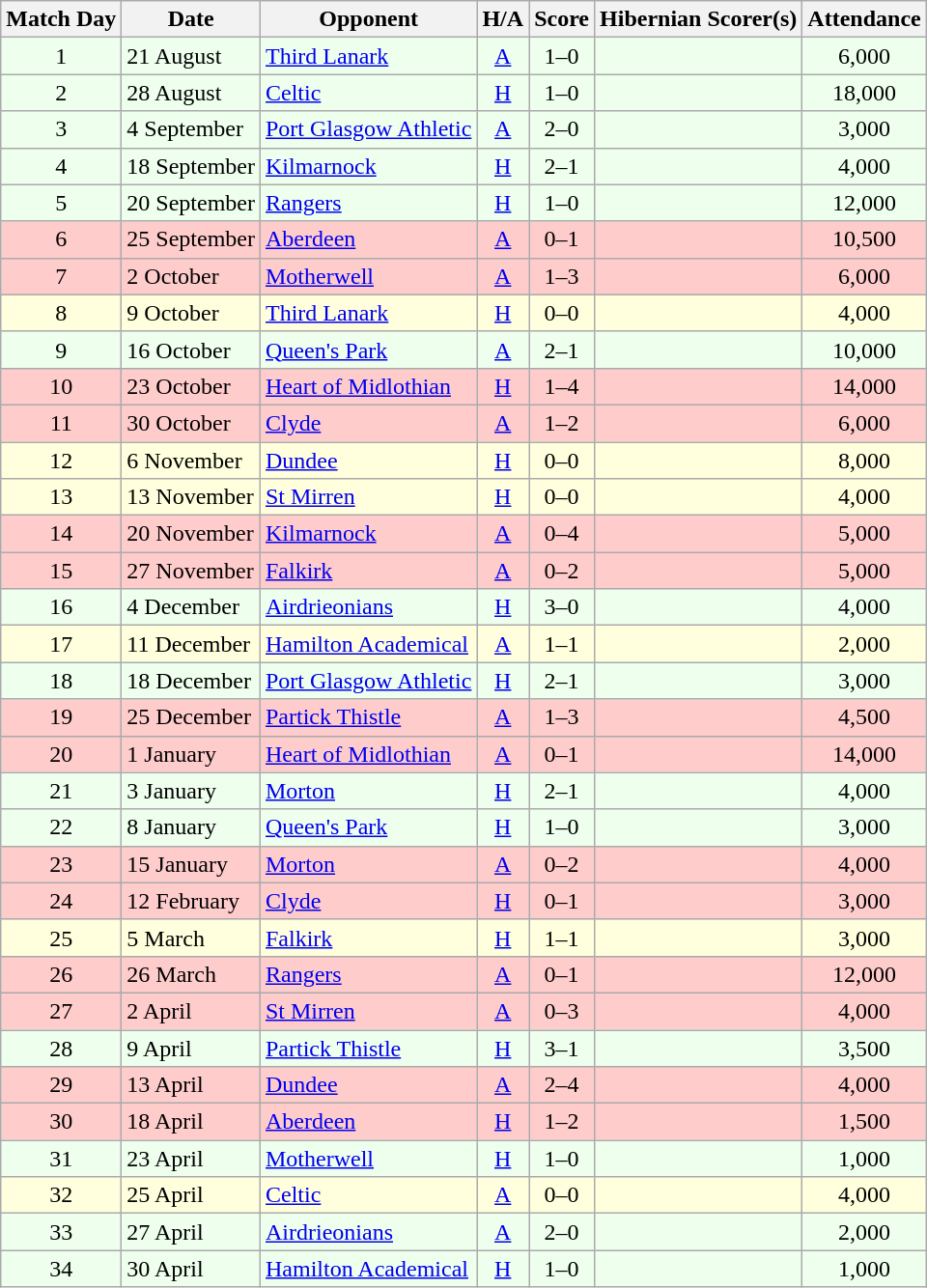<table class="wikitable" style="text-align:center">
<tr>
<th>Match Day</th>
<th>Date</th>
<th>Opponent</th>
<th>H/A</th>
<th>Score</th>
<th>Hibernian Scorer(s)</th>
<th>Attendance</th>
</tr>
<tr bgcolor=#EEFFEE>
<td>1</td>
<td align=left>21 August</td>
<td align=left><a href='#'>Third Lanark</a></td>
<td><a href='#'>A</a></td>
<td>1–0</td>
<td align=left></td>
<td>6,000</td>
</tr>
<tr bgcolor=#EEFFEE>
<td>2</td>
<td align=left>28 August</td>
<td align=left><a href='#'>Celtic</a></td>
<td><a href='#'>H</a></td>
<td>1–0</td>
<td align=left></td>
<td>18,000</td>
</tr>
<tr bgcolor=#EEFFEE>
<td>3</td>
<td align=left>4 September</td>
<td align=left><a href='#'>Port Glasgow Athletic</a></td>
<td><a href='#'>A</a></td>
<td>2–0</td>
<td align=left></td>
<td>3,000</td>
</tr>
<tr bgcolor=#EEFFEE>
<td>4</td>
<td align=left>18 September</td>
<td align=left><a href='#'>Kilmarnock</a></td>
<td><a href='#'>H</a></td>
<td>2–1</td>
<td align=left></td>
<td>4,000</td>
</tr>
<tr bgcolor=#EEFFEE>
<td>5</td>
<td align=left>20 September</td>
<td align=left><a href='#'>Rangers</a></td>
<td><a href='#'>H</a></td>
<td>1–0</td>
<td align=left></td>
<td>12,000</td>
</tr>
<tr bgcolor=#FFCCCC>
<td>6</td>
<td align=left>25 September</td>
<td align=left><a href='#'>Aberdeen</a></td>
<td><a href='#'>A</a></td>
<td>0–1</td>
<td align=left></td>
<td>10,500</td>
</tr>
<tr bgcolor=#FFCCCC>
<td>7</td>
<td align=left>2 October</td>
<td align=left><a href='#'>Motherwell</a></td>
<td><a href='#'>A</a></td>
<td>1–3</td>
<td align=left></td>
<td>6,000</td>
</tr>
<tr bgcolor=#FFFFDD>
<td>8</td>
<td align=left>9 October</td>
<td align=left><a href='#'>Third Lanark</a></td>
<td><a href='#'>H</a></td>
<td>0–0</td>
<td align=left></td>
<td>4,000</td>
</tr>
<tr bgcolor=#EEFFEE>
<td>9</td>
<td align=left>16 October</td>
<td align=left><a href='#'>Queen's Park</a></td>
<td><a href='#'>A</a></td>
<td>2–1</td>
<td align=left></td>
<td>10,000</td>
</tr>
<tr bgcolor=#FFCCCC>
<td>10</td>
<td align=left>23 October</td>
<td align=left><a href='#'>Heart of Midlothian</a></td>
<td><a href='#'>H</a></td>
<td>1–4</td>
<td align=left></td>
<td>14,000</td>
</tr>
<tr bgcolor=#FFCCCC>
<td>11</td>
<td align=left>30 October</td>
<td align=left><a href='#'>Clyde</a></td>
<td><a href='#'>A</a></td>
<td>1–2</td>
<td align=left></td>
<td>6,000</td>
</tr>
<tr bgcolor=#FFFFDD>
<td>12</td>
<td align=left>6 November</td>
<td align=left><a href='#'>Dundee</a></td>
<td><a href='#'>H</a></td>
<td>0–0</td>
<td align=left></td>
<td>8,000</td>
</tr>
<tr bgcolor=#FFFFDD>
<td>13</td>
<td align=left>13 November</td>
<td align=left><a href='#'>St Mirren</a></td>
<td><a href='#'>H</a></td>
<td>0–0</td>
<td align=left></td>
<td>4,000</td>
</tr>
<tr bgcolor=#FFCCCC>
<td>14</td>
<td align=left>20 November</td>
<td align=left><a href='#'>Kilmarnock</a></td>
<td><a href='#'>A</a></td>
<td>0–4</td>
<td align=left></td>
<td>5,000</td>
</tr>
<tr bgcolor=#FFCCCC>
<td>15</td>
<td align=left>27 November</td>
<td align=left><a href='#'>Falkirk</a></td>
<td><a href='#'>A</a></td>
<td>0–2</td>
<td align=left></td>
<td>5,000</td>
</tr>
<tr bgcolor=#EEFFEE>
<td>16</td>
<td align=left>4 December</td>
<td align=left><a href='#'>Airdrieonians</a></td>
<td><a href='#'>H</a></td>
<td>3–0</td>
<td align=left></td>
<td>4,000</td>
</tr>
<tr bgcolor=#FFFFDD>
<td>17</td>
<td align=left>11 December</td>
<td align=left><a href='#'>Hamilton Academical</a></td>
<td><a href='#'>A</a></td>
<td>1–1</td>
<td align=left></td>
<td>2,000</td>
</tr>
<tr bgcolor=#EEFFEE>
<td>18</td>
<td align=left>18 December</td>
<td align=left><a href='#'>Port Glasgow Athletic</a></td>
<td><a href='#'>H</a></td>
<td>2–1</td>
<td align=left></td>
<td>3,000</td>
</tr>
<tr bgcolor=#FFCCCC>
<td>19</td>
<td align=left>25 December</td>
<td align=left><a href='#'>Partick Thistle</a></td>
<td><a href='#'>A</a></td>
<td>1–3</td>
<td align=left></td>
<td>4,500</td>
</tr>
<tr bgcolor=#FFCCCC>
<td>20</td>
<td align=left>1 January</td>
<td align=left><a href='#'>Heart of Midlothian</a></td>
<td><a href='#'>A</a></td>
<td>0–1</td>
<td align=left></td>
<td>14,000</td>
</tr>
<tr bgcolor=#EEFFEE>
<td>21</td>
<td align=left>3 January</td>
<td align=left><a href='#'>Morton</a></td>
<td><a href='#'>H</a></td>
<td>2–1</td>
<td align=left></td>
<td>4,000</td>
</tr>
<tr bgcolor=#EEFFEE>
<td>22</td>
<td align=left>8 January</td>
<td align=left><a href='#'>Queen's Park</a></td>
<td><a href='#'>H</a></td>
<td>1–0</td>
<td align=left></td>
<td>3,000</td>
</tr>
<tr bgcolor=#FFCCCC>
<td>23</td>
<td align=left>15 January</td>
<td align=left><a href='#'>Morton</a></td>
<td><a href='#'>A</a></td>
<td>0–2</td>
<td align=left></td>
<td>4,000</td>
</tr>
<tr bgcolor=#FFCCCC>
<td>24</td>
<td align=left>12 February</td>
<td align=left><a href='#'>Clyde</a></td>
<td><a href='#'>H</a></td>
<td>0–1</td>
<td align=left></td>
<td>3,000</td>
</tr>
<tr bgcolor=#FFFFDD>
<td>25</td>
<td align=left>5 March</td>
<td align=left><a href='#'>Falkirk</a></td>
<td><a href='#'>H</a></td>
<td>1–1</td>
<td align=left></td>
<td>3,000</td>
</tr>
<tr bgcolor=#FFCCCC>
<td>26</td>
<td align=left>26 March</td>
<td align=left><a href='#'>Rangers</a></td>
<td><a href='#'>A</a></td>
<td>0–1</td>
<td align=left></td>
<td>12,000</td>
</tr>
<tr bgcolor=#FFCCCC>
<td>27</td>
<td align=left>2 April</td>
<td align=left><a href='#'>St Mirren</a></td>
<td><a href='#'>A</a></td>
<td>0–3</td>
<td align=left></td>
<td>4,000</td>
</tr>
<tr bgcolor=#EEFFEE>
<td>28</td>
<td align=left>9 April</td>
<td align=left><a href='#'>Partick Thistle</a></td>
<td><a href='#'>H</a></td>
<td>3–1</td>
<td align=left></td>
<td>3,500</td>
</tr>
<tr bgcolor=#FFCCCC>
<td>29</td>
<td align=left>13 April</td>
<td align=left><a href='#'>Dundee</a></td>
<td><a href='#'>A</a></td>
<td>2–4</td>
<td align=left></td>
<td>4,000</td>
</tr>
<tr bgcolor=#FFCCCC>
<td>30</td>
<td align=left>18 April</td>
<td align=left><a href='#'>Aberdeen</a></td>
<td><a href='#'>H</a></td>
<td>1–2</td>
<td align=left></td>
<td>1,500</td>
</tr>
<tr bgcolor=#EEFFEE>
<td>31</td>
<td align=left>23 April</td>
<td align=left><a href='#'>Motherwell</a></td>
<td><a href='#'>H</a></td>
<td>1–0</td>
<td align=left></td>
<td>1,000</td>
</tr>
<tr bgcolor=#FFFFDD>
<td>32</td>
<td align=left>25 April</td>
<td align=left><a href='#'>Celtic</a></td>
<td><a href='#'>A</a></td>
<td>0–0</td>
<td align=left></td>
<td>4,000</td>
</tr>
<tr bgcolor=#EEFFEE>
<td>33</td>
<td align=left>27 April</td>
<td align=left><a href='#'>Airdrieonians</a></td>
<td><a href='#'>A</a></td>
<td>2–0</td>
<td align=left></td>
<td>2,000</td>
</tr>
<tr bgcolor=#EEFFEE>
<td>34</td>
<td align=left>30 April</td>
<td align=left><a href='#'>Hamilton Academical</a></td>
<td><a href='#'>H</a></td>
<td>1–0</td>
<td align=left></td>
<td>1,000</td>
</tr>
</table>
